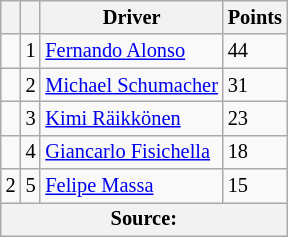<table class="wikitable" style="font-size: 85%;">
<tr>
<th></th>
<th></th>
<th>Driver</th>
<th>Points</th>
</tr>
<tr>
<td></td>
<td align="center">1</td>
<td> <a href='#'>Fernando Alonso</a></td>
<td>44</td>
</tr>
<tr>
<td></td>
<td align="center">2</td>
<td> <a href='#'>Michael Schumacher</a></td>
<td>31</td>
</tr>
<tr>
<td></td>
<td align="center">3</td>
<td> <a href='#'>Kimi Räikkönen</a></td>
<td>23</td>
</tr>
<tr>
<td></td>
<td align="center">4</td>
<td> <a href='#'>Giancarlo Fisichella</a></td>
<td>18</td>
</tr>
<tr>
<td> 2</td>
<td align="center">5</td>
<td> <a href='#'>Felipe Massa</a></td>
<td>15</td>
</tr>
<tr>
<th colspan=4>Source: </th>
</tr>
</table>
